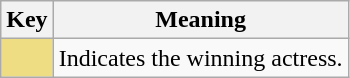<table class="wikitable">
<tr>
<th scope="col" width=%>Key</th>
<th scope="col" width=%>Meaning</th>
</tr>
<tr>
<td style="background:#EEDD82"></td>
<td>Indicates the winning actress.</td>
</tr>
</table>
